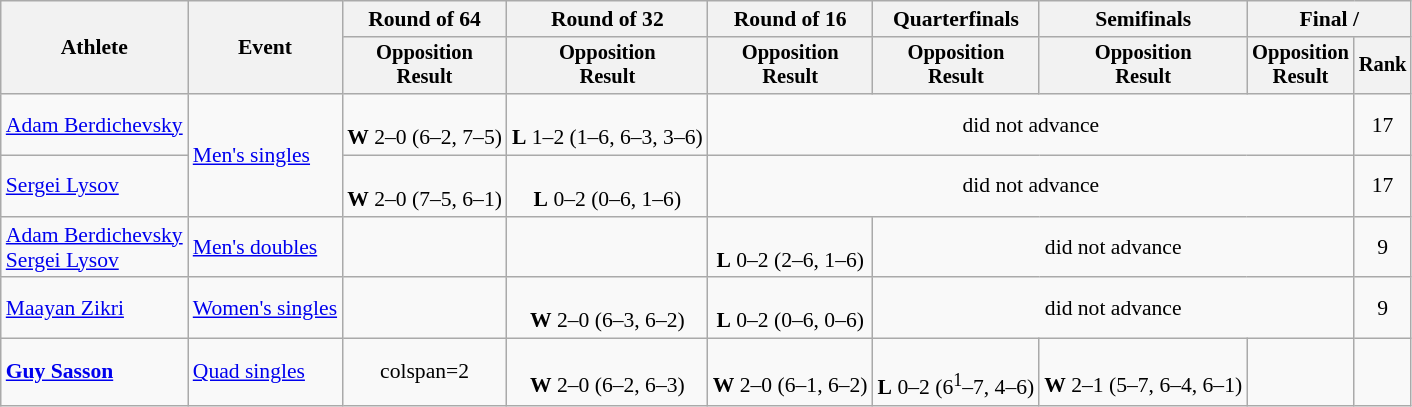<table class="wikitable" style="font-size:90%;">
<tr>
<th rowspan=2>Athlete</th>
<th rowspan=2>Event</th>
<th>Round of 64</th>
<th>Round of 32</th>
<th>Round of 16</th>
<th>Quarterfinals</th>
<th>Semifinals</th>
<th colspan=2>Final / </th>
</tr>
<tr style="font-size:95%">
<th>Opposition<br>Result</th>
<th>Opposition<br>Result</th>
<th>Opposition<br>Result</th>
<th>Opposition<br>Result</th>
<th>Opposition<br>Result</th>
<th>Opposition<br>Result</th>
<th>Rank</th>
</tr>
<tr align=center>
<td align=left><a href='#'>Adam Berdichevsky</a></td>
<td rowspan=2 align=left><a href='#'>Men's singles</a></td>
<td><br><strong>W</strong> 2–0 (6–2, 7–5)</td>
<td><br><strong>L</strong> 1–2 (1–6, 6–3, 3–6)</td>
<td colspan=4>did not advance</td>
<td>17</td>
</tr>
<tr align=center>
<td align=left><a href='#'>Sergei Lysov</a></td>
<td><br><strong>W</strong> 2–0 (7–5, 6–1)</td>
<td><br><strong>L</strong> 0–2 (0–6, 1–6)</td>
<td colspan=4>did not advance</td>
<td>17</td>
</tr>
<tr align=center>
<td align=left><a href='#'>Adam Berdichevsky</a><br><a href='#'>Sergei Lysov</a></td>
<td align=left><a href='#'>Men's doubles</a></td>
<td></td>
<td></td>
<td><br><strong>L</strong> 0–2 (2–6, 1–6)</td>
<td colspan=3>did not advance</td>
<td>9</td>
</tr>
<tr align=center>
<td align=left><a href='#'>Maayan Zikri</a></td>
<td align=left><a href='#'>Women's singles</a></td>
<td></td>
<td><br><strong>W</strong> 2–0 (6–3, 6–2)</td>
<td><br><strong>L</strong> 0–2 (0–6, 0–6)</td>
<td colspan=3>did not advance</td>
<td>9</td>
</tr>
<tr align=center>
<td align=left><strong><a href='#'>Guy Sasson</a></strong></td>
<td align=left><a href='#'>Quad singles</a></td>
<td>colspan=2</td>
<td><br><strong>W</strong> 2–0 (6–2, 6–3)</td>
<td><br><strong>W</strong> 2–0 (6–1, 6–2)</td>
<td><br><strong>L</strong> 0–2 (6<sup>1</sup>–7, 4–6)</td>
<td><br><strong>W</strong> 2–1 (5–7, 6–4, 6–1)</td>
<td></td>
</tr>
</table>
